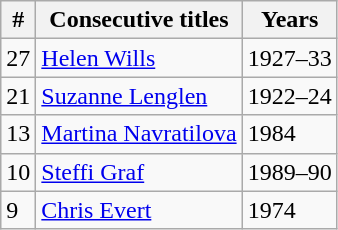<table class=wikitable style="display:inline-table;">
<tr>
<th>#</th>
<th>Consecutive titles</th>
<th>Years</th>
</tr>
<tr>
<td>27</td>
<td> <a href='#'>Helen Wills</a></td>
<td>1927–33</td>
</tr>
<tr>
<td>21</td>
<td> <a href='#'>Suzanne Lenglen</a></td>
<td>1922–24</td>
</tr>
<tr>
<td>13</td>
<td> <a href='#'>Martina Navratilova</a></td>
<td>1984</td>
</tr>
<tr>
<td>10</td>
<td> <a href='#'>Steffi Graf</a></td>
<td>1989–90</td>
</tr>
<tr>
<td>9</td>
<td> <a href='#'>Chris Evert</a></td>
<td>1974</td>
</tr>
</table>
